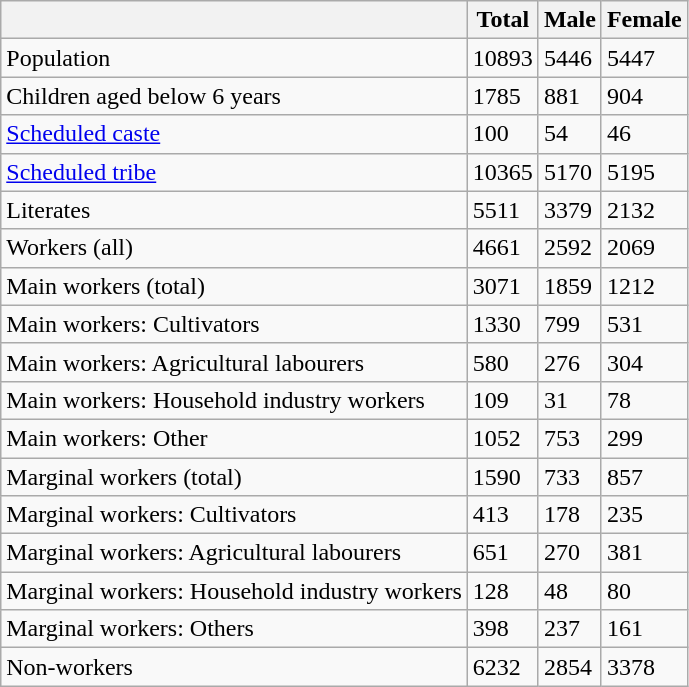<table class="wikitable sortable">
<tr>
<th></th>
<th>Total</th>
<th>Male</th>
<th>Female</th>
</tr>
<tr>
<td>Population</td>
<td>10893</td>
<td>5446</td>
<td>5447</td>
</tr>
<tr>
<td>Children aged below 6 years</td>
<td>1785</td>
<td>881</td>
<td>904</td>
</tr>
<tr>
<td><a href='#'>Scheduled caste</a></td>
<td>100</td>
<td>54</td>
<td>46</td>
</tr>
<tr>
<td><a href='#'>Scheduled tribe</a></td>
<td>10365</td>
<td>5170</td>
<td>5195</td>
</tr>
<tr>
<td>Literates</td>
<td>5511</td>
<td>3379</td>
<td>2132</td>
</tr>
<tr>
<td>Workers (all)</td>
<td>4661</td>
<td>2592</td>
<td>2069</td>
</tr>
<tr>
<td>Main workers (total)</td>
<td>3071</td>
<td>1859</td>
<td>1212</td>
</tr>
<tr>
<td>Main workers: Cultivators</td>
<td>1330</td>
<td>799</td>
<td>531</td>
</tr>
<tr>
<td>Main workers: Agricultural labourers</td>
<td>580</td>
<td>276</td>
<td>304</td>
</tr>
<tr>
<td>Main workers: Household industry workers</td>
<td>109</td>
<td>31</td>
<td>78</td>
</tr>
<tr>
<td>Main workers: Other</td>
<td>1052</td>
<td>753</td>
<td>299</td>
</tr>
<tr>
<td>Marginal workers (total)</td>
<td>1590</td>
<td>733</td>
<td>857</td>
</tr>
<tr>
<td>Marginal workers: Cultivators</td>
<td>413</td>
<td>178</td>
<td>235</td>
</tr>
<tr>
<td>Marginal workers: Agricultural labourers</td>
<td>651</td>
<td>270</td>
<td>381</td>
</tr>
<tr>
<td>Marginal workers: Household industry workers</td>
<td>128</td>
<td>48</td>
<td>80</td>
</tr>
<tr>
<td>Marginal workers: Others</td>
<td>398</td>
<td>237</td>
<td>161</td>
</tr>
<tr>
<td>Non-workers</td>
<td>6232</td>
<td>2854</td>
<td>3378</td>
</tr>
</table>
